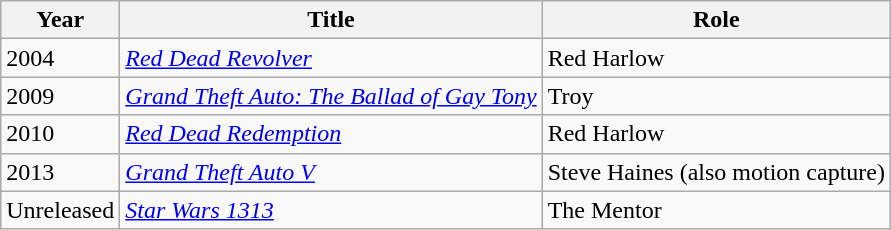<table class="wikitable">
<tr>
<th>Year</th>
<th>Title</th>
<th>Role</th>
</tr>
<tr>
<td>2004</td>
<td><em><a href='#'>Red Dead Revolver</a></em></td>
<td>Red Harlow</td>
</tr>
<tr>
<td>2009</td>
<td><em><a href='#'>Grand Theft Auto: The Ballad of Gay Tony</a></em></td>
<td>Troy</td>
</tr>
<tr>
<td>2010</td>
<td><em><a href='#'>Red Dead Redemption</a></em></td>
<td>Red Harlow</td>
</tr>
<tr>
<td>2013</td>
<td><em><a href='#'>Grand Theft Auto V</a></em></td>
<td>Steve Haines (also motion capture)</td>
</tr>
<tr>
<td>Unreleased</td>
<td><em><a href='#'>Star Wars 1313</a></em></td>
<td>The Mentor</td>
</tr>
</table>
